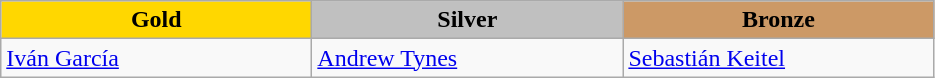<table class="wikitable" style="text-align:left">
<tr align="center">
<td width=200 bgcolor=gold><strong>Gold</strong></td>
<td width=200 bgcolor=silver><strong>Silver</strong></td>
<td width=200 bgcolor=CC9966><strong>Bronze</strong></td>
</tr>
<tr>
<td><a href='#'>Iván García</a><br><em></em></td>
<td><a href='#'>Andrew Tynes</a><br><em></em></td>
<td><a href='#'>Sebastián Keitel</a><br><em></em></td>
</tr>
</table>
